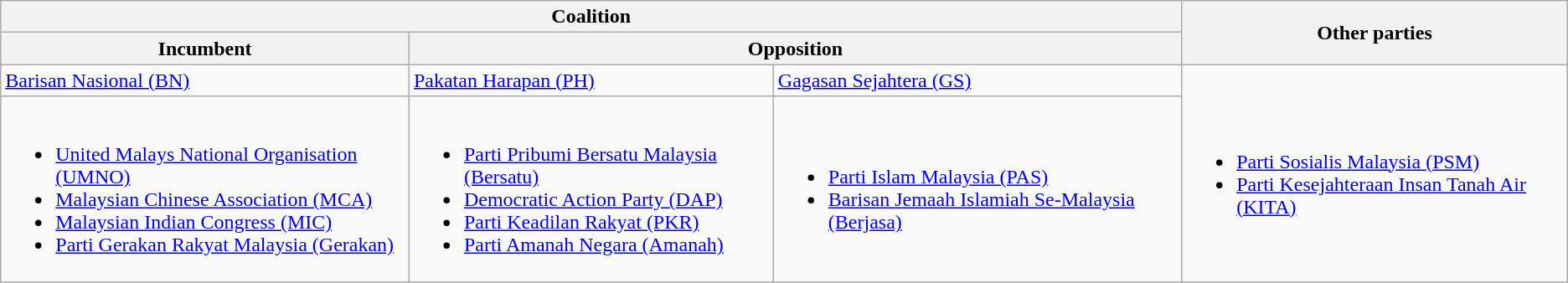<table class="wikitable">
<tr>
<th colspan="3">Coalition</th>
<th rowspan="2">Other parties</th>
</tr>
<tr>
<th>Incumbent</th>
<th colspan="2">Opposition</th>
</tr>
<tr>
<td><a href='#'>Barisan Nasional (BN)</a></td>
<td><a href='#'>Pakatan Harapan (PH)</a></td>
<td><a href='#'>Gagasan Sejahtera (GS)</a></td>
<td rowspan="2"><br><ul><li><a href='#'>Parti Sosialis Malaysia (PSM)</a></li><li><a href='#'>Parti Kesejahteraan Insan Tanah Air (KITA)</a></li></ul></td>
</tr>
<tr>
<td><br><ul><li><a href='#'>United Malays National Organisation (UMNO)</a></li><li><a href='#'>Malaysian Chinese Association (MCA)</a></li><li><a href='#'>Malaysian Indian Congress (MIC)</a></li><li><a href='#'>Parti Gerakan Rakyat Malaysia (Gerakan)</a></li></ul></td>
<td><br><ul><li><a href='#'>Parti Pribumi Bersatu Malaysia (Bersatu)</a></li><li><a href='#'>Democratic Action Party (DAP)</a></li><li><a href='#'>Parti Keadilan Rakyat (PKR)</a></li><li><a href='#'>Parti Amanah Negara (Amanah)</a></li></ul></td>
<td><br><ul><li><a href='#'>Parti Islam Malaysia (PAS)</a></li><li><a href='#'>Barisan Jemaah Islamiah Se-Malaysia (Berjasa)</a></li></ul></td>
</tr>
</table>
